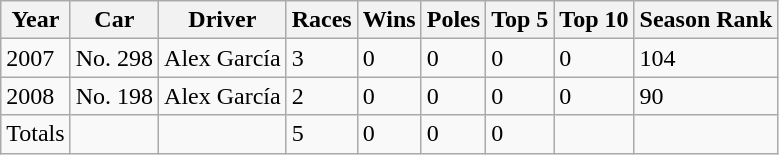<table class="wikitable">
<tr>
<th>Year</th>
<th>Car</th>
<th>Driver</th>
<th>Races</th>
<th>Wins</th>
<th>Poles</th>
<th>Top 5</th>
<th>Top 10</th>
<th>Season Rank</th>
</tr>
<tr>
<td>2007</td>
<td>No. 298</td>
<td>Alex García</td>
<td>3</td>
<td>0</td>
<td>0</td>
<td>0</td>
<td>0</td>
<td>104</td>
</tr>
<tr>
<td>2008</td>
<td>No. 198</td>
<td>Alex García</td>
<td>2</td>
<td>0</td>
<td>0</td>
<td>0</td>
<td>0</td>
<td>90</td>
</tr>
<tr>
<td>Totals</td>
<td></td>
<td></td>
<td>5</td>
<td>0</td>
<td>0</td>
<td>0</td>
<td></td>
</tr>
</table>
